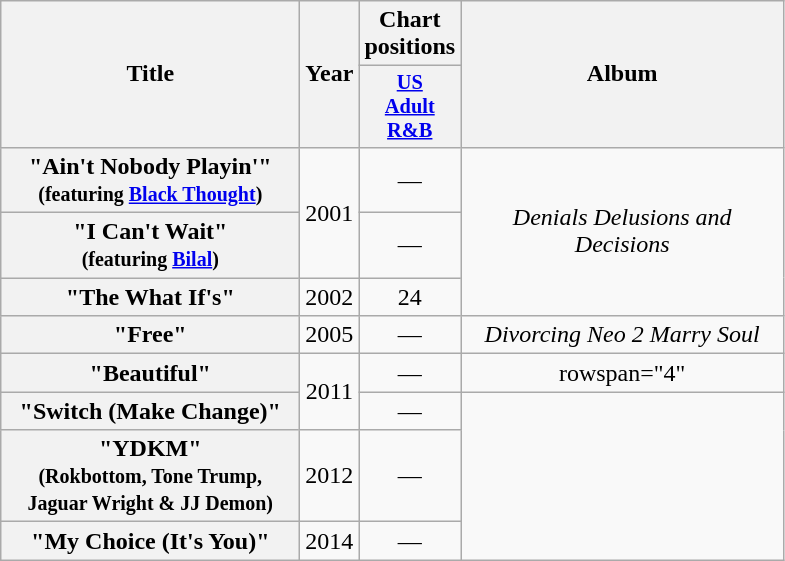<table class="wikitable plainrowheaders" style="text-align:center;" border="1">
<tr>
<th scope="col" rowspan="2" style="width:12em;">Title</th>
<th scope="col" rowspan="2" style="width:1em;">Year</th>
<th scope="col" colspan="1">Chart positions</th>
<th scope="col" rowspan="2" style="width:13em;">Album</th>
</tr>
<tr>
<th scope="col" style="width:3em;font-size:85%;"><a href='#'>US<br>Adult<br>R&B</a><br></th>
</tr>
<tr>
<th scope="row">"Ain't Nobody Playin'"<br><small>(featuring <a href='#'>Black Thought</a>)</small></th>
<td rowspan="2">2001</td>
<td>—</td>
<td rowspan="3"><em>Denials Delusions and Decisions</em></td>
</tr>
<tr>
<th scope="row">"I Can't Wait"<br><small>(featuring <a href='#'>Bilal</a>)</small></th>
<td>—</td>
</tr>
<tr>
<th scope="row">"The What If's"</th>
<td>2002</td>
<td>24</td>
</tr>
<tr>
<th scope="row">"Free"</th>
<td>2005</td>
<td>—</td>
<td><em>Divorcing Neo 2 Marry Soul</em></td>
</tr>
<tr>
<th scope="row">"Beautiful"</th>
<td rowspan="2">2011</td>
<td>—</td>
<td>rowspan="4" </td>
</tr>
<tr>
<th scope="row">"Switch (Make Change)"</th>
<td>—</td>
</tr>
<tr>
<th scope="row">"YDKM"<br><small>(Rokbottom, Tone Trump, Jaguar Wright & JJ Demon)</small></th>
<td>2012</td>
<td>—</td>
</tr>
<tr>
<th scope="row">"My Choice (It's You)"</th>
<td>2014</td>
<td>—</td>
</tr>
</table>
